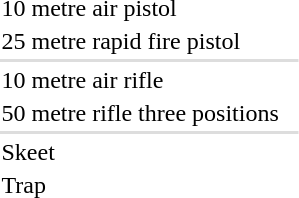<table>
<tr>
<td>10 metre air pistol<br></td>
<td></td>
<td></td>
<td></td>
</tr>
<tr>
<td>25 metre rapid fire pistol<br></td>
<td></td>
<td></td>
<td></td>
</tr>
<tr bgcolor=#DDDDDD>
<td colspan=7></td>
</tr>
<tr>
<td>10 metre air rifle<br></td>
<td></td>
<td></td>
<td></td>
</tr>
<tr>
<td>50 metre rifle three positions<br></td>
<td></td>
<td></td>
<td></td>
</tr>
<tr bgcolor=#DDDDDD>
<td colspan=7></td>
</tr>
<tr>
<td>Skeet<br></td>
<td></td>
<td></td>
<td></td>
</tr>
<tr>
<td>Trap<br></td>
<td></td>
<td></td>
<td></td>
</tr>
</table>
